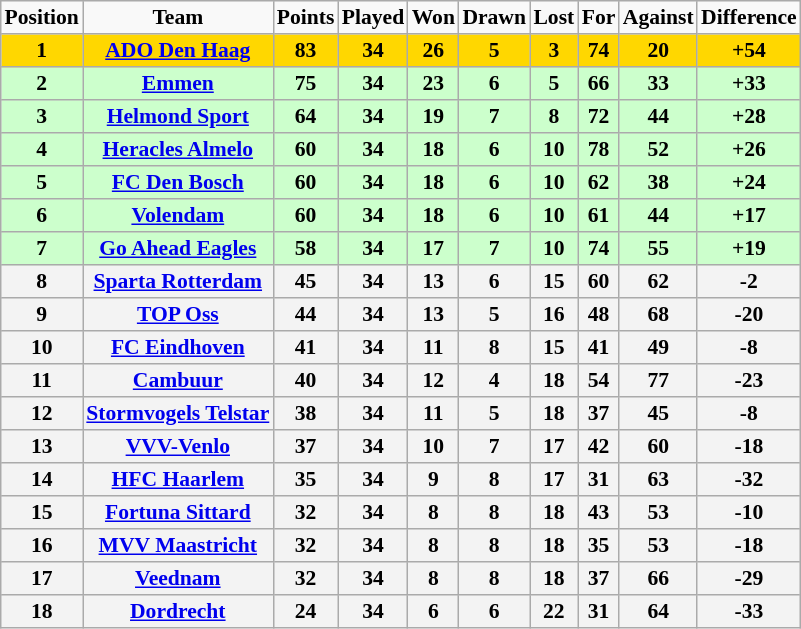<table border="2" cellpadding="2" cellspacing="0" style="margin: 0; background: #f9f9f9; border: 1px #aaa solid; border-collapse: collapse; font-size: 90%;">
<tr>
<th>Position</th>
<th>Team</th>
<th>Points</th>
<th>Played</th>
<th>Won</th>
<th>Drawn</th>
<th>Lost</th>
<th>For</th>
<th>Against</th>
<th>Difference</th>
</tr>
<tr>
<th bgcolor="gold">1</th>
<th bgcolor="gold"><a href='#'>ADO Den Haag</a></th>
<th bgcolor="gold">83</th>
<th bgcolor="gold">34</th>
<th bgcolor="gold">26</th>
<th bgcolor="gold">5</th>
<th bgcolor="gold">3</th>
<th bgcolor="gold">74</th>
<th bgcolor="gold">20</th>
<th bgcolor="gold">+54</th>
</tr>
<tr>
<th bgcolor="CCFFCC">2</th>
<th bgcolor="CCFFCC"><a href='#'>Emmen</a></th>
<th bgcolor="CCFFCC">75</th>
<th bgcolor="CCFFCC">34</th>
<th bgcolor="CCFFCC">23</th>
<th bgcolor="CCFFCC">6</th>
<th bgcolor="CCFFCC">5</th>
<th bgcolor="CCFFCC">66</th>
<th bgcolor="CCFFCC">33</th>
<th bgcolor="CCFFCC">+33</th>
</tr>
<tr>
<th bgcolor="CCFFCC">3</th>
<th bgcolor="CCFFCC"><a href='#'>Helmond Sport</a></th>
<th bgcolor="CCFFCC">64</th>
<th bgcolor="CCFFCC">34</th>
<th bgcolor="CCFFCC">19</th>
<th bgcolor="CCFFCC">7</th>
<th bgcolor="CCFFCC">8</th>
<th bgcolor="CCFFCC">72</th>
<th bgcolor="CCFFCC">44</th>
<th bgcolor="CCFFCC">+28</th>
</tr>
<tr>
<th bgcolor="CCFFCC">4</th>
<th bgcolor="CCFFCC"><a href='#'>Heracles Almelo</a></th>
<th bgcolor="CCFFCC">60</th>
<th bgcolor="CCFFCC">34</th>
<th bgcolor="CCFFCC">18</th>
<th bgcolor="CCFFCC">6</th>
<th bgcolor="CCFFCC">10</th>
<th bgcolor="CCFFCC">78</th>
<th bgcolor="CCFFCC">52</th>
<th bgcolor="CCFFCC">+26</th>
</tr>
<tr>
<th bgcolor="CCFFCC">5</th>
<th bgcolor="CCFFCC"><a href='#'>FC Den Bosch</a></th>
<th bgcolor="CCFFCC">60</th>
<th bgcolor="CCFFCC">34</th>
<th bgcolor="CCFFCC">18</th>
<th bgcolor="CCFFCC">6</th>
<th bgcolor="CCFFCC">10</th>
<th bgcolor="CCFFCC">62</th>
<th bgcolor="CCFFCC">38</th>
<th bgcolor="CCFFCC">+24</th>
</tr>
<tr>
<th bgcolor="CCFFCC">6</th>
<th bgcolor="CCFFCC"><a href='#'>Volendam</a></th>
<th bgcolor="CCFFCC">60</th>
<th bgcolor="CCFFCC">34</th>
<th bgcolor="CCFFCC">18</th>
<th bgcolor="CCFFCC">6</th>
<th bgcolor="CCFFCC">10</th>
<th bgcolor="CCFFCC">61</th>
<th bgcolor="CCFFCC">44</th>
<th bgcolor="CCFFCC">+17</th>
</tr>
<tr>
<th bgcolor="CCFFCC">7</th>
<th bgcolor="CCFFCC"><a href='#'>Go Ahead Eagles</a></th>
<th bgcolor="CCFFCC">58</th>
<th bgcolor="CCFFCC">34</th>
<th bgcolor="CCFFCC">17</th>
<th bgcolor="CCFFCC">7</th>
<th bgcolor="CCFFCC">10</th>
<th bgcolor="CCFFCC">74</th>
<th bgcolor="CCFFCC">55</th>
<th bgcolor="CCFFCC">+19</th>
</tr>
<tr>
<th bgcolor="F3F3F3">8</th>
<th bgcolor="F3F3F3"><a href='#'>Sparta Rotterdam</a></th>
<th bgcolor="F3F3F3">45</th>
<th bgcolor="F3F3F3">34</th>
<th bgcolor="F3F3F3">13</th>
<th bgcolor="F3F3F3">6</th>
<th bgcolor="F3F3F3">15</th>
<th bgcolor="F3F3F3">60</th>
<th bgcolor="F3F3F3">62</th>
<th bgcolor="F3F3F3">-2</th>
</tr>
<tr>
<th bgcolor="F3F3F3">9</th>
<th bgcolor="F3F3F3"><a href='#'>TOP Oss</a></th>
<th bgcolor="F3F3F3">44</th>
<th bgcolor="F3F3F3">34</th>
<th bgcolor="F3F3F3">13</th>
<th bgcolor="F3F3F3">5</th>
<th bgcolor="F3F3F3">16</th>
<th bgcolor="F3F3F3">48</th>
<th bgcolor="F3F3F3">68</th>
<th bgcolor="F3F3F3">-20</th>
</tr>
<tr>
<th bgcolor="F3F3F3">10</th>
<th bgcolor="F3F3F3"><a href='#'>FC Eindhoven</a></th>
<th bgcolor="F3F3F3">41</th>
<th bgcolor="F3F3F3">34</th>
<th bgcolor="F3F3F3">11</th>
<th bgcolor="F3F3F3">8</th>
<th bgcolor="F3F3F3">15</th>
<th bgcolor="F3F3F3">41</th>
<th bgcolor="F3F3F3">49</th>
<th bgcolor="F3F3F3">-8</th>
</tr>
<tr>
<th bgcolor="F3F3F3">11</th>
<th bgcolor="F3F3F3"><a href='#'>Cambuur</a></th>
<th bgcolor="F3F3F3">40</th>
<th bgcolor="F3F3F3">34</th>
<th bgcolor="F3F3F3">12</th>
<th bgcolor="F3F3F3">4</th>
<th bgcolor="F3F3F3">18</th>
<th bgcolor="F3F3F3">54</th>
<th bgcolor="F3F3F3">77</th>
<th bgcolor="F3F3F3">-23</th>
</tr>
<tr>
<th bgcolor="F3F3F3">12</th>
<th bgcolor="F3F3F3"><a href='#'>Stormvogels Telstar</a></th>
<th bgcolor="F3F3F3">38</th>
<th bgcolor="F3F3F3">34</th>
<th bgcolor="F3F3F3">11</th>
<th bgcolor="F3F3F3">5</th>
<th bgcolor="F3F3F3">18</th>
<th bgcolor="F3F3F3">37</th>
<th bgcolor="F3F3F3">45</th>
<th bgcolor="F3F3F3">-8</th>
</tr>
<tr>
<th bgcolor="F3F3F3">13</th>
<th bgcolor="F3F3F3"><a href='#'>VVV-Venlo</a></th>
<th bgcolor="F3F3F3">37</th>
<th bgcolor="F3F3F3">34</th>
<th bgcolor="F3F3F3">10</th>
<th bgcolor="F3F3F3">7</th>
<th bgcolor="F3F3F3">17</th>
<th bgcolor="F3F3F3">42</th>
<th bgcolor="F3F3F3">60</th>
<th bgcolor="F3F3F3">-18</th>
</tr>
<tr>
<th bgcolor="F3F3F3">14</th>
<th bgcolor="F3F3F3"><a href='#'>HFC Haarlem</a></th>
<th bgcolor="F3F3F3">35</th>
<th bgcolor="F3F3F3">34</th>
<th bgcolor="F3F3F3">9</th>
<th bgcolor="F3F3F3">8</th>
<th bgcolor="F3F3F3">17</th>
<th bgcolor="F3F3F3">31</th>
<th bgcolor="F3F3F3">63</th>
<th bgcolor="F3F3F3">-32</th>
</tr>
<tr>
<th bgcolor="F3F3F3">15</th>
<th bgcolor="F3F3F3"><a href='#'>Fortuna Sittard</a></th>
<th bgcolor="F3F3F3">32</th>
<th bgcolor="F3F3F3">34</th>
<th bgcolor="F3F3F3">8</th>
<th bgcolor="F3F3F3">8</th>
<th bgcolor="F3F3F3">18</th>
<th bgcolor="F3F3F3">43</th>
<th bgcolor="F3F3F3">53</th>
<th bgcolor="F3F3F3">-10</th>
</tr>
<tr>
<th bgcolor="F3F3F3">16</th>
<th bgcolor="F3F3F3"><a href='#'>MVV Maastricht</a></th>
<th bgcolor="F3F3F3">32</th>
<th bgcolor="F3F3F3">34</th>
<th bgcolor="F3F3F3">8</th>
<th bgcolor="F3F3F3">8</th>
<th bgcolor="F3F3F3">18</th>
<th bgcolor="F3F3F3">35</th>
<th bgcolor="F3F3F3">53</th>
<th bgcolor="F3F3F3">-18</th>
</tr>
<tr>
<th bgcolor="F3F3F3">17</th>
<th bgcolor="F3F3F3"><a href='#'>Veednam</a></th>
<th bgcolor="F3F3F3">32</th>
<th bgcolor="F3F3F3">34</th>
<th bgcolor="F3F3F3">8</th>
<th bgcolor="F3F3F3">8</th>
<th bgcolor="F3F3F3">18</th>
<th bgcolor="F3F3F3">37</th>
<th bgcolor="F3F3F3">66</th>
<th bgcolor="F3F3F3">-29</th>
</tr>
<tr>
<th bgcolor="F3F3F3">18</th>
<th bgcolor="F3F3F3"><a href='#'>Dordrecht</a></th>
<th bgcolor="F3F3F3">24</th>
<th bgcolor="F3F3F3">34</th>
<th bgcolor="F3F3F3">6</th>
<th bgcolor="F3F3F3">6</th>
<th bgcolor="F3F3F3">22</th>
<th bgcolor="F3F3F3">31</th>
<th bgcolor="F3F3F3">64</th>
<th bgcolor="F3F3F3">-33</th>
</tr>
</table>
